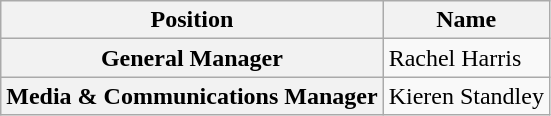<table class="wikitable plainrowheaders">
<tr>
<th>Position</th>
<th>Name</th>
</tr>
<tr>
<th scope=row>General Manager</th>
<td> Rachel Harris</td>
</tr>
<tr>
<th scope=row>Media & Communications Manager</th>
<td> Kieren Standley</td>
</tr>
</table>
